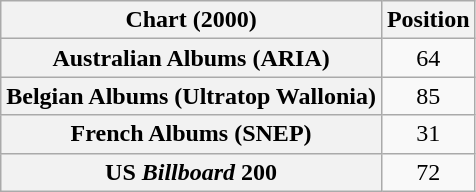<table class="wikitable sortable plainrowheaders" style="text-align:center">
<tr>
<th scope="col">Chart (2000)</th>
<th scope="col">Position</th>
</tr>
<tr>
<th scope="row">Australian Albums (ARIA)</th>
<td>64</td>
</tr>
<tr>
<th scope="row">Belgian Albums (Ultratop Wallonia)</th>
<td>85</td>
</tr>
<tr>
<th scope="row">French Albums (SNEP)</th>
<td>31</td>
</tr>
<tr>
<th scope="row">US <em>Billboard</em> 200</th>
<td>72</td>
</tr>
</table>
